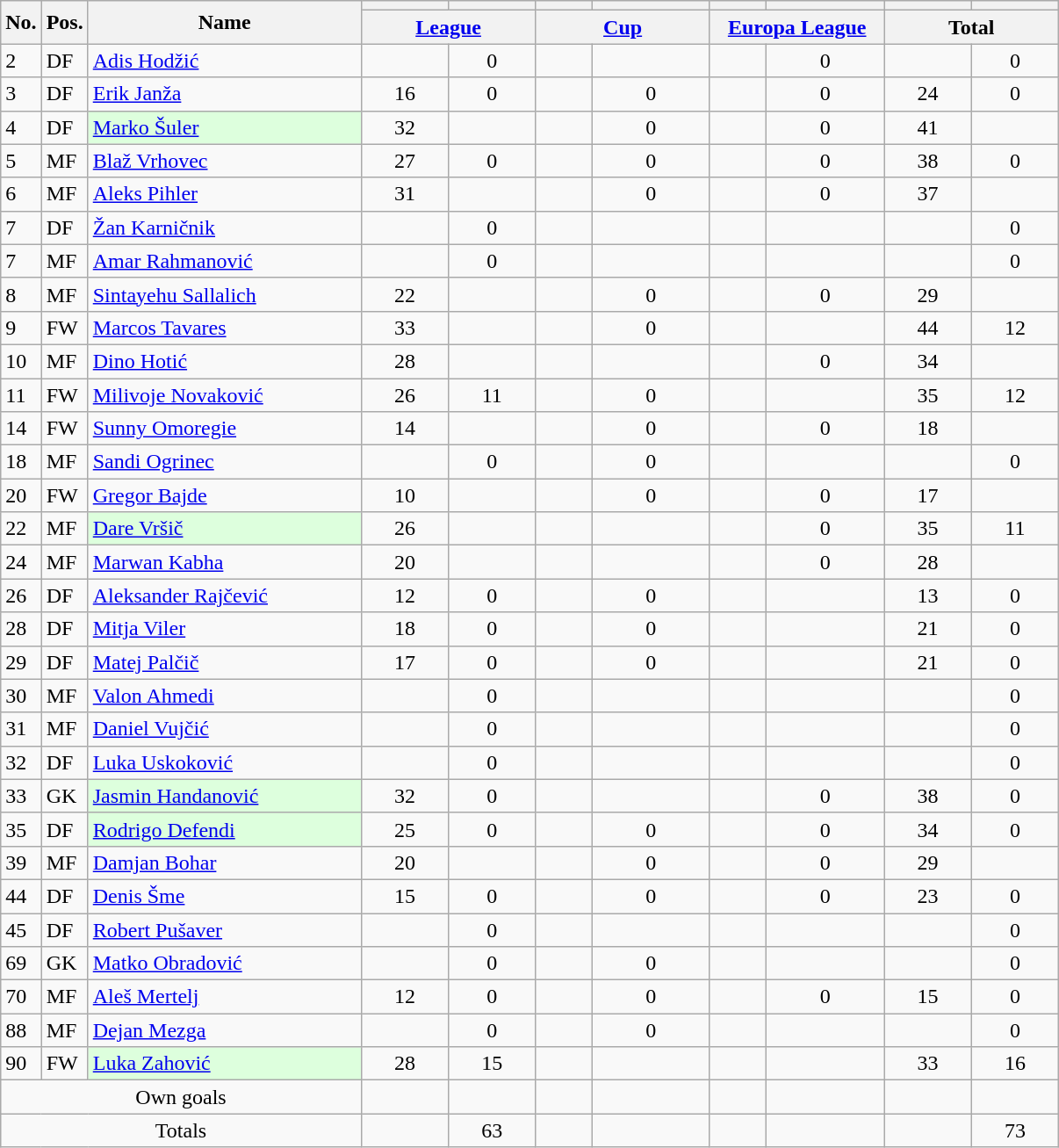<table class="wikitable sortable" style="text-align:center">
<tr>
<th rowspan="2" valign="center" class="unsortable">No.</th>
<th rowspan="2" valign="center" class="unsortable">Pos.</th>
<th rowspan="2" valign="center" class="unsortable" width="200">Name</th>
<th></th>
<th></th>
<th></th>
<th></th>
<th></th>
<th></th>
<th></th>
<th></th>
</tr>
<tr class="unsortable">
<th colspan="2" width="125"><a href='#'>League</a></th>
<th colspan="2" width="125"><a href='#'>Cup</a></th>
<th colspan="2" width="125"><a href='#'>Europa League</a></th>
<th colspan="2" width="125">Total</th>
</tr>
<tr>
<td align="left">2</td>
<td align="left">DF</td>
<td align="left"> <a href='#'>Adis Hodžić</a></td>
<td></td>
<td>0</td>
<td></td>
<td></td>
<td></td>
<td>0</td>
<td></td>
<td>0</td>
</tr>
<tr>
<td align="left">3</td>
<td align="left">DF</td>
<td align="left"> <a href='#'>Erik Janža</a></td>
<td>16</td>
<td>0</td>
<td></td>
<td>0</td>
<td></td>
<td>0</td>
<td>24</td>
<td>0</td>
</tr>
<tr>
<td align="left">4</td>
<td align="left">DF</td>
<td align="left" bgcolor="#DDFFDD"> <a href='#'>Marko Šuler</a> </td>
<td>32</td>
<td></td>
<td></td>
<td>0</td>
<td></td>
<td>0</td>
<td>41</td>
<td></td>
</tr>
<tr>
<td align="left">5</td>
<td align="left">MF</td>
<td align="left"> <a href='#'>Blaž Vrhovec</a></td>
<td>27</td>
<td>0</td>
<td></td>
<td>0</td>
<td></td>
<td>0</td>
<td>38</td>
<td>0</td>
</tr>
<tr>
<td align="left">6</td>
<td align="left">MF</td>
<td align="left"> <a href='#'>Aleks Pihler</a></td>
<td>31</td>
<td></td>
<td></td>
<td>0</td>
<td></td>
<td>0</td>
<td>37</td>
<td></td>
</tr>
<tr>
<td align="left">7</td>
<td align="left">DF</td>
<td align="left"> <a href='#'>Žan Karničnik</a></td>
<td></td>
<td>0</td>
<td></td>
<td></td>
<td></td>
<td></td>
<td></td>
<td>0</td>
</tr>
<tr>
<td align="left">7</td>
<td align="left">MF</td>
<td align="left"> <a href='#'>Amar Rahmanović</a></td>
<td></td>
<td>0</td>
<td></td>
<td></td>
<td></td>
<td></td>
<td></td>
<td>0</td>
</tr>
<tr>
<td align="left">8</td>
<td align="left">MF</td>
<td align="left"> <a href='#'>Sintayehu Sallalich</a></td>
<td>22</td>
<td></td>
<td></td>
<td>0</td>
<td></td>
<td>0</td>
<td>29</td>
<td></td>
</tr>
<tr>
<td align="left">9</td>
<td align="left">FW</td>
<td align="left"> <a href='#'>Marcos Tavares</a></td>
<td>33</td>
<td></td>
<td></td>
<td>0</td>
<td></td>
<td></td>
<td>44</td>
<td>12</td>
</tr>
<tr>
<td align="left">10</td>
<td align="left">MF</td>
<td align="left"> <a href='#'>Dino Hotić</a></td>
<td>28</td>
<td></td>
<td></td>
<td></td>
<td></td>
<td>0</td>
<td>34</td>
<td></td>
</tr>
<tr>
<td align="left">11</td>
<td align="left">FW</td>
<td align="left"> <a href='#'>Milivoje Novaković</a></td>
<td>26</td>
<td>11</td>
<td></td>
<td>0</td>
<td></td>
<td></td>
<td>35</td>
<td>12</td>
</tr>
<tr>
<td align="left">14</td>
<td align="left">FW</td>
<td align="left"> <a href='#'>Sunny Omoregie</a></td>
<td>14</td>
<td></td>
<td></td>
<td>0</td>
<td></td>
<td>0</td>
<td>18</td>
<td></td>
</tr>
<tr>
<td align="left">18</td>
<td align="left">MF</td>
<td align="left"> <a href='#'>Sandi Ogrinec</a></td>
<td></td>
<td>0</td>
<td></td>
<td>0</td>
<td></td>
<td></td>
<td></td>
<td>0</td>
</tr>
<tr>
<td align="left">20</td>
<td align="left">FW</td>
<td align="left"> <a href='#'>Gregor Bajde</a></td>
<td>10</td>
<td></td>
<td></td>
<td>0</td>
<td></td>
<td>0</td>
<td>17</td>
<td></td>
</tr>
<tr>
<td align="left">22</td>
<td align="left">MF</td>
<td align="left" bgcolor="#DDFFDD"> <a href='#'>Dare Vršič</a> </td>
<td>26</td>
<td></td>
<td></td>
<td></td>
<td></td>
<td>0</td>
<td>35</td>
<td>11</td>
</tr>
<tr>
<td align="left">24</td>
<td align="left">MF</td>
<td align="left"> <a href='#'>Marwan Kabha</a></td>
<td>20</td>
<td></td>
<td></td>
<td></td>
<td></td>
<td>0</td>
<td>28</td>
<td></td>
</tr>
<tr>
<td align="left">26</td>
<td align="left">DF</td>
<td align="left"> <a href='#'>Aleksander Rajčević</a></td>
<td>12</td>
<td>0</td>
<td></td>
<td>0</td>
<td></td>
<td></td>
<td>13</td>
<td>0</td>
</tr>
<tr>
<td align="left">28</td>
<td align="left">DF</td>
<td align="left"> <a href='#'>Mitja Viler</a></td>
<td>18</td>
<td>0</td>
<td></td>
<td>0</td>
<td></td>
<td></td>
<td>21</td>
<td>0</td>
</tr>
<tr>
<td align="left">29</td>
<td align="left">DF</td>
<td align="left"> <a href='#'>Matej Palčič</a></td>
<td>17</td>
<td>0</td>
<td></td>
<td>0</td>
<td></td>
<td></td>
<td>21</td>
<td>0</td>
</tr>
<tr>
<td align="left">30</td>
<td align="left">MF</td>
<td align="left"> <a href='#'>Valon Ahmedi</a></td>
<td></td>
<td>0</td>
<td></td>
<td></td>
<td></td>
<td></td>
<td></td>
<td>0</td>
</tr>
<tr>
<td align="left">31</td>
<td align="left">MF</td>
<td align="left"> <a href='#'>Daniel Vujčić</a></td>
<td></td>
<td>0</td>
<td></td>
<td></td>
<td></td>
<td></td>
<td></td>
<td>0</td>
</tr>
<tr>
<td align="left">32</td>
<td align="left">DF</td>
<td align="left"> <a href='#'>Luka Uskoković</a></td>
<td></td>
<td>0</td>
<td></td>
<td></td>
<td></td>
<td></td>
<td></td>
<td>0</td>
</tr>
<tr>
<td align="left">33</td>
<td align="left">GK</td>
<td align="left" bgcolor="#DDFFDD"> <a href='#'>Jasmin Handanović</a> </td>
<td>32</td>
<td>0</td>
<td></td>
<td></td>
<td></td>
<td>0</td>
<td>38</td>
<td>0</td>
</tr>
<tr>
<td align="left">35</td>
<td align="left">DF</td>
<td align="left" bgcolor="#DDFFDD"> <a href='#'>Rodrigo Defendi</a> </td>
<td>25</td>
<td>0</td>
<td></td>
<td>0</td>
<td></td>
<td>0</td>
<td>34</td>
<td>0</td>
</tr>
<tr>
<td align="left">39</td>
<td align="left">MF</td>
<td align="left"> <a href='#'>Damjan Bohar</a></td>
<td>20</td>
<td></td>
<td></td>
<td>0</td>
<td></td>
<td>0</td>
<td>29</td>
<td></td>
</tr>
<tr>
<td align="left">44</td>
<td align="left">DF</td>
<td align="left"> <a href='#'>Denis Šme</a></td>
<td>15</td>
<td>0</td>
<td></td>
<td>0</td>
<td></td>
<td>0</td>
<td>23</td>
<td>0</td>
</tr>
<tr>
<td align="left">45</td>
<td align="left">DF</td>
<td align="left"> <a href='#'>Robert Pušaver</a></td>
<td></td>
<td>0</td>
<td></td>
<td></td>
<td></td>
<td></td>
<td></td>
<td>0</td>
</tr>
<tr>
<td align="left">69</td>
<td align="left">GK</td>
<td align="left"> <a href='#'>Matko Obradović</a></td>
<td></td>
<td>0</td>
<td></td>
<td>0</td>
<td></td>
<td></td>
<td></td>
<td>0</td>
</tr>
<tr>
<td align="left">70</td>
<td align="left">MF</td>
<td align="left"> <a href='#'>Aleš Mertelj</a></td>
<td>12</td>
<td>0</td>
<td></td>
<td>0</td>
<td></td>
<td>0</td>
<td>15</td>
<td>0</td>
</tr>
<tr>
<td align="left">88</td>
<td align="left">MF</td>
<td align="left"> <a href='#'>Dejan Mezga</a></td>
<td></td>
<td>0</td>
<td></td>
<td>0</td>
<td></td>
<td></td>
<td></td>
<td>0</td>
</tr>
<tr>
<td align="left">90</td>
<td align="left">FW</td>
<td align="left" bgcolor="#DDFFDD"> <a href='#'>Luka Zahović</a> </td>
<td>28</td>
<td>15</td>
<td></td>
<td></td>
<td></td>
<td></td>
<td>33</td>
<td>16</td>
</tr>
<tr>
<td colspan=3>Own goals</td>
<td></td>
<td></td>
<td></td>
<td></td>
<td></td>
<td></td>
<td></td>
<td></td>
</tr>
<tr>
<td colspan=3>Totals</td>
<td></td>
<td>63</td>
<td></td>
<td></td>
<td></td>
<td></td>
<td></td>
<td>73</td>
</tr>
</table>
